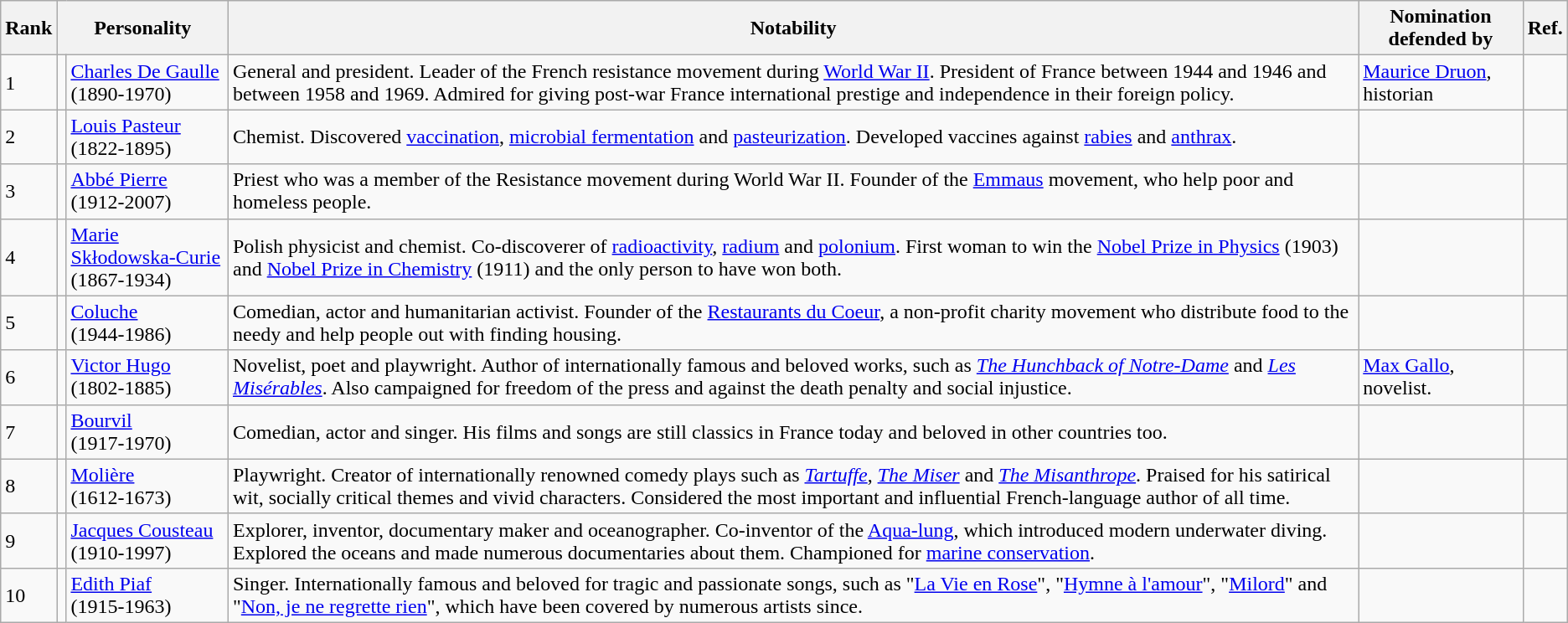<table class="wikitable sortable">
<tr>
<th>Rank</th>
<th colspan=2>Personality</th>
<th class="unsortable">Notability</th>
<th>Nomination defended by</th>
<th class="unsortable">Ref.</th>
</tr>
<tr>
<td>1</td>
<td></td>
<td><a href='#'>Charles De Gaulle</a><br>(1890-1970)</td>
<td>General and president. Leader of the French resistance movement during <a href='#'>World War II</a>. President of France between 1944 and 1946 and between 1958 and 1969. Admired for giving post-war France international prestige and independence in their foreign policy.</td>
<td><a href='#'>Maurice Druon</a>, historian </td>
<td></td>
</tr>
<tr>
<td>2</td>
<td></td>
<td><a href='#'>Louis Pasteur</a><br>(1822-1895)</td>
<td>Chemist. Discovered <a href='#'>vaccination</a>, <a href='#'>microbial fermentation</a> and <a href='#'>pasteurization</a>. Developed vaccines against <a href='#'>rabies</a> and <a href='#'>anthrax</a>.</td>
<td></td>
<td></td>
</tr>
<tr>
<td>3</td>
<td></td>
<td><a href='#'>Abbé Pierre</a><br>(1912-2007)</td>
<td>Priest who was a member of the Resistance movement during World War II. Founder of the <a href='#'>Emmaus</a> movement, who help poor and homeless people.</td>
<td></td>
<td></td>
</tr>
<tr>
<td>4</td>
<td></td>
<td><a href='#'>Marie Skłodowska-Curie</a><br>(1867-1934)</td>
<td>Polish physicist and chemist. Co-discoverer of <a href='#'>radioactivity</a>, <a href='#'>radium</a> and <a href='#'>polonium</a>. First woman to win the <a href='#'>Nobel Prize in Physics</a> (1903) and <a href='#'>Nobel Prize in Chemistry</a> (1911) and the only person to have won both.</td>
<td></td>
<td></td>
</tr>
<tr>
<td>5</td>
<td></td>
<td><a href='#'>Coluche</a><br>(1944-1986)</td>
<td>Comedian, actor and humanitarian activist. Founder of the <a href='#'>Restaurants du Coeur</a>, a non-profit charity movement who distribute food to the needy and help people out with finding housing.</td>
<td></td>
<td></td>
</tr>
<tr>
<td>6</td>
<td></td>
<td><a href='#'>Victor Hugo</a><br>(1802-1885)</td>
<td>Novelist, poet and playwright. Author of internationally famous and beloved works, such as <em><a href='#'>The Hunchback of Notre-Dame</a></em> and <em><a href='#'>Les Misérables</a></em>. Also campaigned for freedom of the press and against the death penalty and social injustice.</td>
<td><a href='#'>Max Gallo</a>, novelist.</td>
<td></td>
</tr>
<tr>
<td>7</td>
<td></td>
<td><a href='#'>Bourvil</a><br>(1917-1970)</td>
<td>Comedian, actor and singer. His films and songs are still classics in France today and beloved in other countries too.</td>
<td></td>
<td></td>
</tr>
<tr>
<td>8</td>
<td></td>
<td><a href='#'>Molière</a><br>(1612-1673)</td>
<td>Playwright. Creator of internationally renowned comedy plays such as <em><a href='#'>Tartuffe</a></em>, <em><a href='#'>The Miser</a></em> and <em><a href='#'>The Misanthrope</a></em>. Praised for his satirical wit, socially critical themes and vivid characters. Considered the most important and influential French-language author of all time.</td>
<td></td>
<td></td>
</tr>
<tr>
<td>9</td>
<td></td>
<td><a href='#'>Jacques Cousteau</a><br>(1910-1997)</td>
<td>Explorer, inventor, documentary maker and oceanographer. Co-inventor of the <a href='#'>Aqua-lung</a>, which introduced modern underwater diving. Explored the oceans and made numerous documentaries about them. Championed for <a href='#'>marine conservation</a>.</td>
<td></td>
<td></td>
</tr>
<tr>
<td>10</td>
<td></td>
<td><a href='#'>Edith Piaf</a><br>(1915-1963)</td>
<td>Singer. Internationally famous and beloved for tragic and passionate songs, such as "<a href='#'>La Vie en Rose</a>", "<a href='#'>Hymne à l'amour</a>", "<a href='#'>Milord</a>" and "<a href='#'>Non, je ne regrette rien</a>", which have been covered by numerous artists since.</td>
<td></td>
<td></td>
</tr>
</table>
